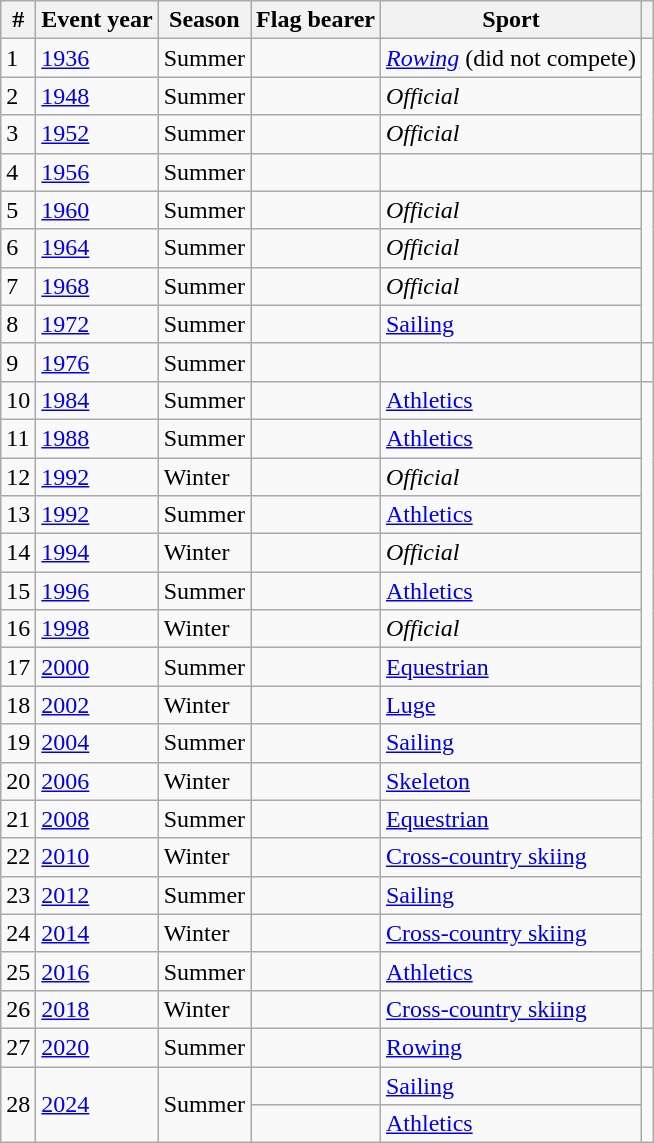<table class="wikitable sortable">
<tr>
<th>#</th>
<th>Event year</th>
<th>Season</th>
<th>Flag bearer</th>
<th>Sport</th>
<th></th>
</tr>
<tr>
<td>1</td>
<td><a href='#'>1936</a></td>
<td>Summer</td>
<td></td>
<td><em><a href='#'>Rowing</a></em> (did not compete)</td>
<td rowspan=3></td>
</tr>
<tr>
<td>2</td>
<td><a href='#'>1948</a></td>
<td>Summer</td>
<td></td>
<td><em>Official</em></td>
</tr>
<tr>
<td>3</td>
<td><a href='#'>1952</a></td>
<td>Summer</td>
<td></td>
<td><em>Official</em></td>
</tr>
<tr>
<td>4</td>
<td><a href='#'>1956</a></td>
<td>Summer</td>
<td></td>
<td></td>
<td></td>
</tr>
<tr>
<td>5</td>
<td><a href='#'>1960</a></td>
<td>Summer</td>
<td></td>
<td><em>Official</em></td>
<td rowspan=4></td>
</tr>
<tr>
<td>6</td>
<td><a href='#'>1964</a></td>
<td>Summer</td>
<td></td>
<td><em>Official</em></td>
</tr>
<tr>
<td>7</td>
<td><a href='#'>1968</a></td>
<td>Summer</td>
<td></td>
<td><em>Official</em></td>
</tr>
<tr>
<td>8</td>
<td><a href='#'>1972</a></td>
<td>Summer</td>
<td></td>
<td><a href='#'>Sailing</a></td>
</tr>
<tr>
<td>9</td>
<td><a href='#'>1976</a></td>
<td>Summer</td>
<td></td>
<td></td>
<td></td>
</tr>
<tr>
<td>10</td>
<td><a href='#'>1984</a></td>
<td>Summer</td>
<td></td>
<td><a href='#'>Athletics</a></td>
<td rowspan=16></td>
</tr>
<tr>
<td>11</td>
<td><a href='#'>1988</a></td>
<td>Summer</td>
<td></td>
<td><a href='#'>Athletics</a></td>
</tr>
<tr>
<td>12</td>
<td><a href='#'>1992</a></td>
<td>Winter</td>
<td></td>
<td><em>Official</em></td>
</tr>
<tr>
<td>13</td>
<td><a href='#'>1992</a></td>
<td>Summer</td>
<td></td>
<td><a href='#'>Athletics</a></td>
</tr>
<tr>
<td>14</td>
<td><a href='#'>1994</a></td>
<td>Winter</td>
<td></td>
<td><em>Official</em></td>
</tr>
<tr>
<td>15</td>
<td><a href='#'>1996</a></td>
<td>Summer</td>
<td></td>
<td><a href='#'>Athletics</a></td>
</tr>
<tr>
<td>16</td>
<td><a href='#'>1998</a></td>
<td>Winter</td>
<td></td>
<td><em>Official</em></td>
</tr>
<tr>
<td>17</td>
<td><a href='#'>2000</a></td>
<td>Summer</td>
<td></td>
<td><a href='#'>Equestrian</a></td>
</tr>
<tr>
<td>18</td>
<td><a href='#'>2002</a></td>
<td>Winter</td>
<td></td>
<td><a href='#'>Luge</a></td>
</tr>
<tr>
<td>19</td>
<td><a href='#'>2004</a></td>
<td>Summer</td>
<td></td>
<td><a href='#'>Sailing</a></td>
</tr>
<tr>
<td>20</td>
<td><a href='#'>2006</a></td>
<td>Winter</td>
<td></td>
<td><a href='#'>Skeleton</a></td>
</tr>
<tr>
<td>21</td>
<td><a href='#'>2008</a></td>
<td>Summer</td>
<td></td>
<td><a href='#'>Equestrian</a></td>
</tr>
<tr>
<td>22</td>
<td><a href='#'>2010</a></td>
<td>Winter</td>
<td></td>
<td><a href='#'>Cross-country skiing</a></td>
</tr>
<tr>
<td>23</td>
<td><a href='#'>2012</a></td>
<td>Summer</td>
<td></td>
<td><a href='#'>Sailing</a></td>
</tr>
<tr>
<td>24</td>
<td><a href='#'>2014</a></td>
<td>Winter</td>
<td></td>
<td><a href='#'>Cross-country skiing</a></td>
</tr>
<tr>
<td>25</td>
<td><a href='#'>2016</a></td>
<td>Summer</td>
<td></td>
<td><a href='#'>Athletics</a></td>
</tr>
<tr>
<td>26</td>
<td><a href='#'>2018</a></td>
<td>Winter</td>
<td></td>
<td><a href='#'>Cross-country skiing</a></td>
<td></td>
</tr>
<tr>
<td>27</td>
<td><a href='#'>2020</a></td>
<td>Summer</td>
<td></td>
<td><a href='#'>Rowing</a></td>
<td></td>
</tr>
<tr>
<td rowspan=2>28</td>
<td rowspan=2><a href='#'>2024</a></td>
<td rowspan=2>Summer</td>
<td></td>
<td><a href='#'>Sailing</a></td>
<td rowspan=2></td>
</tr>
<tr>
<td></td>
<td><a href='#'>Athletics</a></td>
</tr>
</table>
